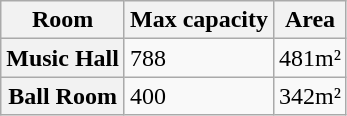<table class="wikitable">
<tr>
<th>Room</th>
<th>Max capacity</th>
<th>Area</th>
</tr>
<tr>
<th>Music Hall</th>
<td>788</td>
<td>481m²</td>
</tr>
<tr>
<th>Ball Room</th>
<td>400</td>
<td>342m²</td>
</tr>
</table>
